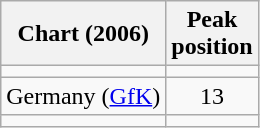<table class="wikitable sortable">
<tr>
<th align="left">Chart (2006)</th>
<th align="left">Peak <br>position</th>
</tr>
<tr>
<td></td>
</tr>
<tr>
<td>Germany (<a href='#'>GfK</a>)</td>
<td style="text-align:center">13</td>
</tr>
<tr>
<td></td>
</tr>
</table>
